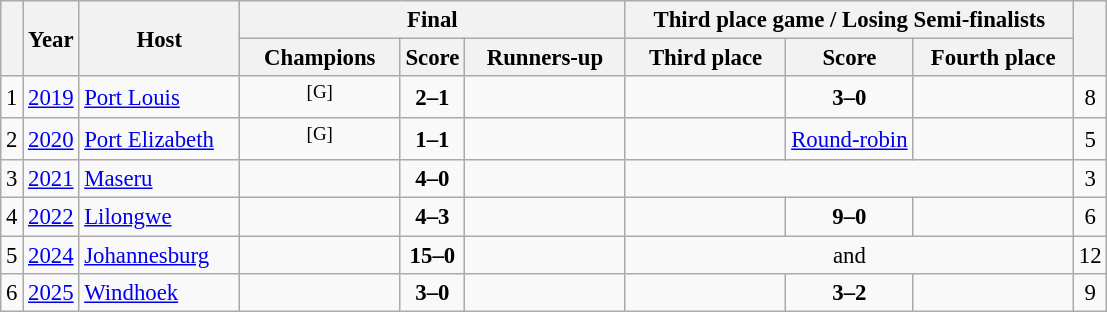<table class="wikitable sortable" style="font-size:95%; text-align:center; width:;">
<tr>
<th rowspan=2 style= "width:;"></th>
<th rowspan=2 style= "width:;">Year</th>
<th rowspan=2 style= "width:100px;">Host</th>
<th colspan=3>Final</th>
<th colspan=3>Third place game / Losing Semi-finalists</th>
<th rowspan=2 style= "width:;"></th>
</tr>
<tr>
<th width= 100px> Champions</th>
<th width=>Score</th>
<th width= 100px> Runners-up</th>
<th width= 100px> Third place</th>
<th width=>Score</th>
<th width= 100px>Fourth place</th>
</tr>
<tr>
<td>1</td>
<td><a href='#'>2019</a></td>
<td align=left> <a href='#'>Port Louis</a></td>
<td><strong></strong><sup>[G]</sup></td>
<td><strong>2–1</strong></td>
<td></td>
<td></td>
<td><strong>3–0</strong></td>
<td></td>
<td>8</td>
</tr>
<tr>
<td>2</td>
<td><a href='#'>2020</a></td>
<td align=left> <a href='#'>Port Elizabeth</a></td>
<td><strong></strong><sup>[G]</sup></td>
<td><strong>1–1</strong><br></td>
<td></td>
<td></td>
<td><a href='#'>Round-robin</a></td>
<td></td>
<td>5</td>
</tr>
<tr>
<td>3</td>
<td><a href='#'>2021</a></td>
<td align=left> <a href='#'>Maseru</a></td>
<td><strong></strong></td>
<td><strong>4–0</strong></td>
<td></td>
<td colspan=3></td>
<td>3</td>
</tr>
<tr>
<td>4</td>
<td><a href='#'>2022</a></td>
<td align=left> <a href='#'>Lilongwe</a></td>
<td><strong></strong></td>
<td><strong>4–3</strong></td>
<td></td>
<td></td>
<td><strong>9–0</strong></td>
<td></td>
<td>6</td>
</tr>
<tr>
<td>5</td>
<td><a href='#'>2024</a></td>
<td align=left> <a href='#'>Johannesburg</a></td>
<td><strong></strong></td>
<td><strong>15–0</strong></td>
<td></td>
<td colspan=3> and </td>
<td>12</td>
</tr>
<tr>
<td>6</td>
<td><a href='#'>2025</a></td>
<td align=left> <a href='#'>Windhoek</a></td>
<td><strong></strong></td>
<td><strong>3–0</strong></td>
<td></td>
<td></td>
<td><strong>3–2</strong></td>
<td></td>
<td>9</td>
</tr>
</table>
